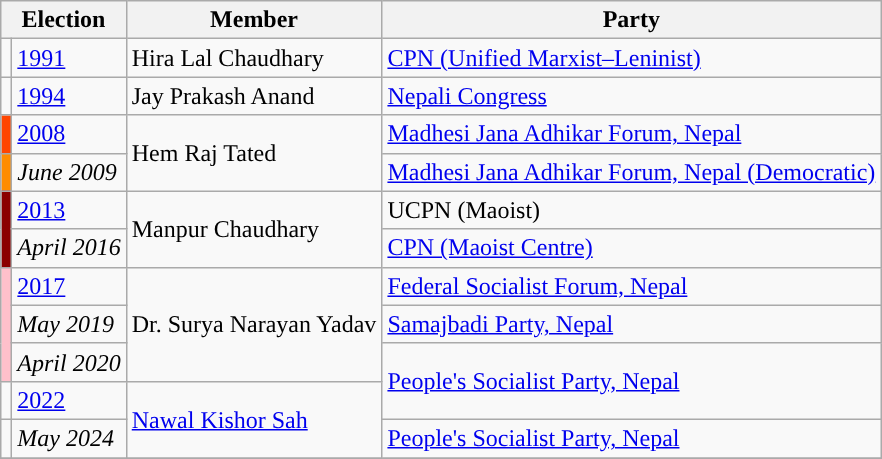<table class="wikitable">
<tr>
<th colspan="2">Election</th>
<th>Member</th>
<th>Party</th>
</tr>
<tr>
<td style="background-color:"></td>
<td><a href='#'>1991</a></td>
<td>Hira Lal Chaudhary</td>
<td><a href='#'>CPN (Unified Marxist–Leninist)</a></td>
</tr>
<tr>
<td style="background-color:"></td>
<td><a href='#'>1994</a></td>
<td>Jay Prakash Anand</td>
<td><a href='#'>Nepali Congress</a></td>
</tr>
<tr>
<td style="background-color:orangered"></td>
<td><a href='#'>2008</a></td>
<td rowspan="2">Hem Raj Tated</td>
<td><a href='#'>Madhesi Jana Adhikar Forum, Nepal</a></td>
</tr>
<tr>
<td style="background-color:darkorange"></td>
<td><em>June 2009</em></td>
<td><a href='#'>Madhesi Jana Adhikar Forum, Nepal (Democratic)</a></td>
</tr>
<tr>
<td rowspan="2" style="background-color:darkred"></td>
<td><a href='#'>2013</a></td>
<td rowspan="2">Manpur Chaudhary</td>
<td>UCPN (Maoist)</td>
</tr>
<tr>
<td><em>April 2016</em></td>
<td><a href='#'>CPN (Maoist Centre)</a></td>
</tr>
<tr>
<td rowspan="3" style="background-color:pink"></td>
<td><a href='#'>2017</a></td>
<td rowspan="3">Dr. Surya Narayan Yadav</td>
<td><a href='#'>Federal Socialist Forum, Nepal</a></td>
</tr>
<tr>
<td><em>May 2019</em></td>
<td><a href='#'>Samajbadi Party, Nepal</a></td>
</tr>
<tr>
<td><em>April 2020</em></td>
<td rowspan="2"><a href='#'>People's Socialist Party, Nepal</a></td>
</tr>
<tr>
<td style="background-color:"></td>
<td><a href='#'>2022</a></td>
<td rowspan="2"><a href='#'>Nawal Kishor Sah</a></td>
</tr>
<tr>
<td style="background-color:"></td>
<td><em>May 2024</em></td>
<td><a href='#'>People's Socialist Party, Nepal</a></td>
</tr>
<tr>
</tr>
</table>
